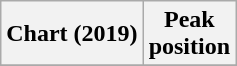<table class="wikitable plainrowheaders" style="text-align:center">
<tr>
<th scope="col">Chart (2019)</th>
<th scope="col">Peak<br>position</th>
</tr>
<tr>
</tr>
</table>
